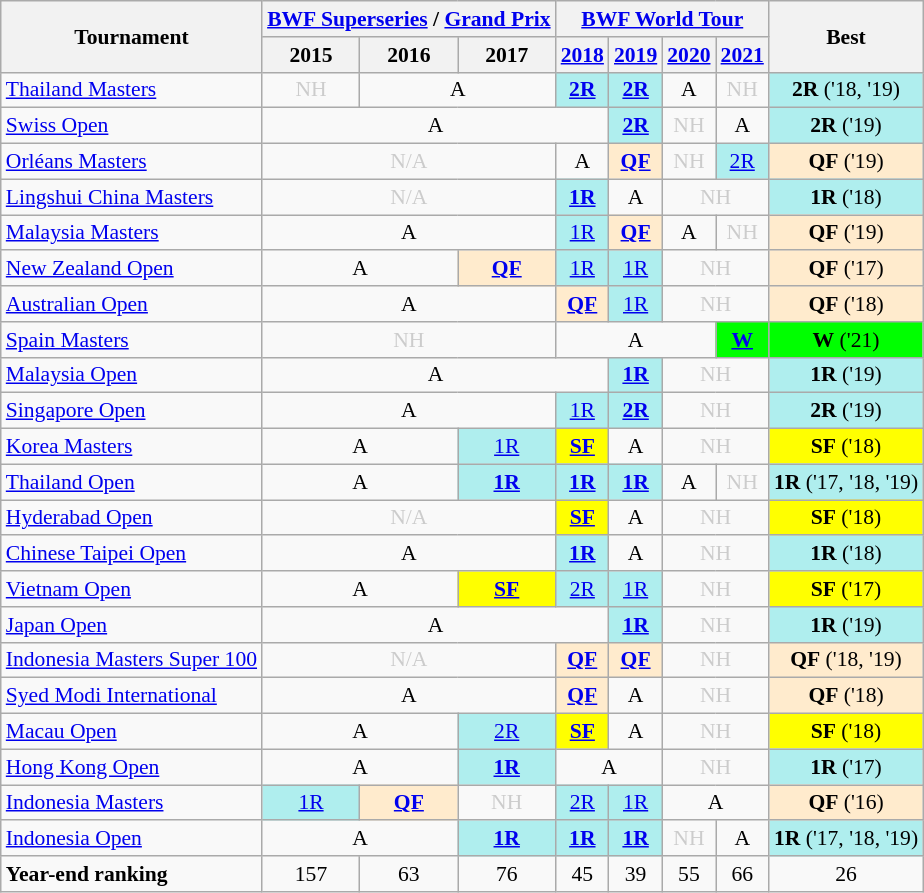<table class="wikitable" style="font-size: 90%; text-align:center">
<tr>
<th rowspan="2">Tournament</th>
<th colspan="3"><strong><a href='#'>BWF Superseries</a> / <a href='#'>Grand Prix</a></strong></th>
<th colspan="4"><strong><a href='#'>BWF World Tour</a></strong></th>
<th rowspan="2">Best</th>
</tr>
<tr>
<th>2015</th>
<th>2016</th>
<th>2017</th>
<th><a href='#'>2018</a></th>
<th><a href='#'>2019</a></th>
<th><a href='#'>2020</a></th>
<th><a href='#'>2021</a></th>
</tr>
<tr>
<td align=left><a href='#'>Thailand Masters</a></td>
<td style=color:#ccc>NH</td>
<td colspan="2">A</td>
<td bgcolor=AFEEEE><a href='#'><strong>2R</strong></a></td>
<td bgcolor=AFEEEE><a href='#'><strong>2R</strong></a></td>
<td>A</td>
<td style=color:#ccc>NH</td>
<td bgcolor=AFEEEE><strong>2R</strong> ('18, '19)</td>
</tr>
<tr>
<td align=left><a href='#'>Swiss Open</a></td>
<td colspan="4">A</td>
<td bgcolor=AFEEEE><a href='#'><strong>2R</strong></a></td>
<td style=color:#ccc>NH</td>
<td>A</td>
<td bgcolor=AFEEEE><strong>2R</strong> ('19)</td>
</tr>
<tr>
<td align=left><a href='#'>Orléans Masters</a></td>
<td colspan="3" style=color:#ccc>N/A</td>
<td>A</td>
<td bgcolor=FFEBCD><a href='#'><strong>QF</strong></a></td>
<td style=color:#ccc>NH</td>
<td bgcolor=AFEEEE><a href='#'>2R</a></td>
<td bgcolor=FFEBCD><strong>QF</strong> ('19)</td>
</tr>
<tr>
<td align=left><a href='#'>Lingshui China Masters</a></td>
<td colspan="3" style=color:#ccc>N/A</td>
<td bgcolor=AFEEEE><a href='#'><strong>1R</strong></a></td>
<td>A</td>
<td colspan="2" style=color:#ccc>NH</td>
<td bgcolor=AFEEEE><strong>1R</strong> ('18)</td>
</tr>
<tr>
<td align=left><a href='#'>Malaysia Masters</a></td>
<td colspan="3">A</td>
<td bgcolor=AFEEEE><a href='#'>1R</a></td>
<td bgcolor=FFEBCD><a href='#'><strong>QF</strong></a></td>
<td>A</td>
<td style=color:#ccc>NH</td>
<td bgcolor=FFEBCD><strong>QF</strong> ('19)</td>
</tr>
<tr>
<td align=left><a href='#'>New Zealand Open</a></td>
<td colspan="2">A</td>
<td bgcolor=FFEBCD><a href='#'><strong>QF</strong></a></td>
<td bgcolor=AFEEEE><a href='#'>1R</a></td>
<td bgcolor=AFEEEE><a href='#'>1R</a></td>
<td colspan="2" style=color:#ccc>NH</td>
<td bgcolor=FFEBCD><strong>QF</strong> ('17)</td>
</tr>
<tr>
<td align=left><a href='#'>Australian Open</a></td>
<td colspan="3">A</td>
<td bgcolor=FFEBCD><a href='#'><strong>QF</strong></a></td>
<td bgcolor=AFEEEE><a href='#'>1R</a></td>
<td colspan="2" style=color:#ccc>NH</td>
<td bgcolor=FFEBCD><strong>QF</strong> ('18)</td>
</tr>
<tr>
<td align=left><a href='#'>Spain Masters</a></td>
<td colspan="3" style=color:#ccc>NH</td>
<td colspan="3">A</td>
<td bgcolor=00FF00><a href='#'><strong>W</strong></a></td>
<td bgcolor=00FF00><strong>W</strong> ('21)</td>
</tr>
<tr>
<td align=left><a href='#'>Malaysia Open</a></td>
<td colspan="4">A</td>
<td bgcolor=AFEEEE><a href='#'><strong>1R</strong></a></td>
<td colspan="2" style=color:#ccc>NH</td>
<td bgcolor=AFEEEE><strong>1R</strong> ('19)</td>
</tr>
<tr>
<td align=left><a href='#'>Singapore Open</a></td>
<td colspan="3">A</td>
<td bgcolor=AFEEEE><a href='#'>1R</a></td>
<td bgcolor=AFEEEE><a href='#'><strong>2R</strong></a></td>
<td colspan=2 style=color:#ccc>NH</td>
<td bgcolor=AFEEEE><strong>2R</strong> ('19)</td>
</tr>
<tr>
<td align=left><a href='#'>Korea Masters</a></td>
<td colspan="2">A</td>
<td bgcolor=AFEEEE><a href='#'>1R</a></td>
<td bgcolor=FFFF00><a href='#'><strong>SF</strong></a></td>
<td>A</td>
<td colspan="2" style=color:#ccc>NH</td>
<td bgcolor=FFFF00><strong>SF</strong> ('18)</td>
</tr>
<tr>
<td align=left><a href='#'>Thailand Open</a></td>
<td colspan="2">A</td>
<td bgcolor=AFEEEE><a href='#'><strong>1R</strong></a></td>
<td bgcolor=AFEEEE><a href='#'><strong>1R</strong></a></td>
<td bgcolor=AFEEEE><a href='#'><strong>1R</strong></a></td>
<td>A</td>
<td style=color:#ccc>NH</td>
<td bgcolor=AFEEEE><strong>1R</strong> ('17, '18, '19)</td>
</tr>
<tr>
<td align=left><a href='#'>Hyderabad Open</a></td>
<td colspan="3" style=color:#ccc>N/A</td>
<td bgcolor=FFFF00><a href='#'><strong>SF</strong></a></td>
<td>A</td>
<td colspan="2" style=color:#ccc>NH</td>
<td bgcolor=FFFF00><strong>SF</strong> ('18)</td>
</tr>
<tr>
<td align=left><a href='#'>Chinese Taipei Open</a></td>
<td colspan="3">A</td>
<td bgcolor=AFEEEE><a href='#'><strong>1R</strong></a></td>
<td>A</td>
<td colspan="2" style=color:#ccc>NH</td>
<td bgcolor=AFEEEE><strong>1R</strong> ('18)</td>
</tr>
<tr>
<td align=left><a href='#'>Vietnam Open</a></td>
<td colspan="2">A</td>
<td bgcolor=FFFF00><a href='#'><strong>SF</strong></a></td>
<td bgcolor=AFEEEE><a href='#'>2R</a></td>
<td bgcolor=AFEEEE><a href='#'>1R</a></td>
<td colspan="2" style=color:#ccc>NH</td>
<td bgcolor=FFFF00><strong>SF</strong> ('17)</td>
</tr>
<tr>
<td align=left><a href='#'>Japan Open</a></td>
<td colspan="4">A</td>
<td bgcolor=AFEEEE><a href='#'><strong>1R</strong></a></td>
<td colspan="2" style=color:#ccc>NH</td>
<td bgcolor=AFEEEE><strong>1R</strong> ('19)</td>
</tr>
<tr>
<td align=left><a href='#'>Indonesia Masters Super 100</a></td>
<td colspan="3" style=color:#ccc>N/A</td>
<td bgcolor=FFEBCD><a href='#'><strong>QF</strong></a></td>
<td bgcolor=FFEBCD><a href='#'><strong>QF</strong></a></td>
<td colspan="2" style=color:#ccc>NH</td>
<td bgcolor=FFEBCD><strong>QF</strong> ('18, '19)</td>
</tr>
<tr>
<td align=left><a href='#'>Syed Modi International</a></td>
<td colspan="3">A</td>
<td bgcolor=FFEBCD><a href='#'><strong>QF</strong></a></td>
<td>A</td>
<td colspan="2" style=color:#ccc>NH</td>
<td bgcolor=FFEBCD><strong>QF</strong> ('18)</td>
</tr>
<tr>
<td align=left><a href='#'>Macau Open</a></td>
<td colspan="2">A</td>
<td bgcolor=AFEEEE><a href='#'>2R</a></td>
<td bgcolor=FFFF00><a href='#'><strong>SF</strong></a></td>
<td>A</td>
<td colspan="2" style=color:#ccc>NH</td>
<td bgcolor=FFFF00><strong>SF</strong> ('18)</td>
</tr>
<tr>
<td align=left><a href='#'>Hong Kong Open</a></td>
<td colspan="2">A</td>
<td bgcolor=AFEEEE><a href='#'><strong>1R</strong></a></td>
<td colspan="2">A</td>
<td colspan="2" style=color:#ccc>NH</td>
<td bgcolor=AFEEEE><strong>1R</strong> ('17)</td>
</tr>
<tr>
<td align=left><a href='#'>Indonesia Masters</a></td>
<td bgcolor=AFEEEE><a href='#'>1R</a></td>
<td bgcolor=FFEBCD><a href='#'><strong>QF</strong></a></td>
<td style=color:#ccc>NH</td>
<td bgcolor=AFEEEE><a href='#'>2R</a></td>
<td bgcolor=AFEEEE><a href='#'>1R</a></td>
<td colspan="2">A</td>
<td bgcolor=FFEBCD><strong>QF</strong> ('16)</td>
</tr>
<tr>
<td align=left><a href='#'>Indonesia Open</a></td>
<td colspan="2">A</td>
<td bgcolor=AFEEEE><a href='#'><strong>1R</strong></a></td>
<td bgcolor=AFEEEE><a href='#'><strong>1R</strong></a></td>
<td bgcolor=AFEEEE><a href='#'><strong>1R</strong></a></td>
<td style=color:#ccc>NH</td>
<td>A</td>
<td bgcolor=AFEEEE><strong>1R</strong> ('17, '18, '19)</td>
</tr>
<tr>
<td align=left><strong>Year-end ranking</strong></td>
<td>157</td>
<td>63</td>
<td>76</td>
<td>45</td>
<td>39</td>
<td>55</td>
<td>66</td>
<td>26</td>
</tr>
</table>
